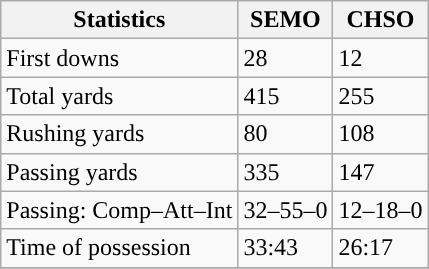<table class="wikitable" style="float: left;">
<tr>
<th>Statistics</th>
<th>SEMO</th>
<th>CHSO</th>
</tr>
<tr>
<td>First downs</td>
<td>28</td>
<td>12</td>
</tr>
<tr>
<td>Total yards</td>
<td>415</td>
<td>255</td>
</tr>
<tr>
<td>Rushing yards</td>
<td>80</td>
<td>108</td>
</tr>
<tr>
<td>Passing yards</td>
<td>335</td>
<td>147</td>
</tr>
<tr>
<td>Passing: Comp–Att–Int</td>
<td>32–55–0</td>
<td>12–18–0</td>
</tr>
<tr>
<td>Time of possession</td>
<td>33:43</td>
<td>26:17</td>
</tr>
<tr>
</tr>
</table>
